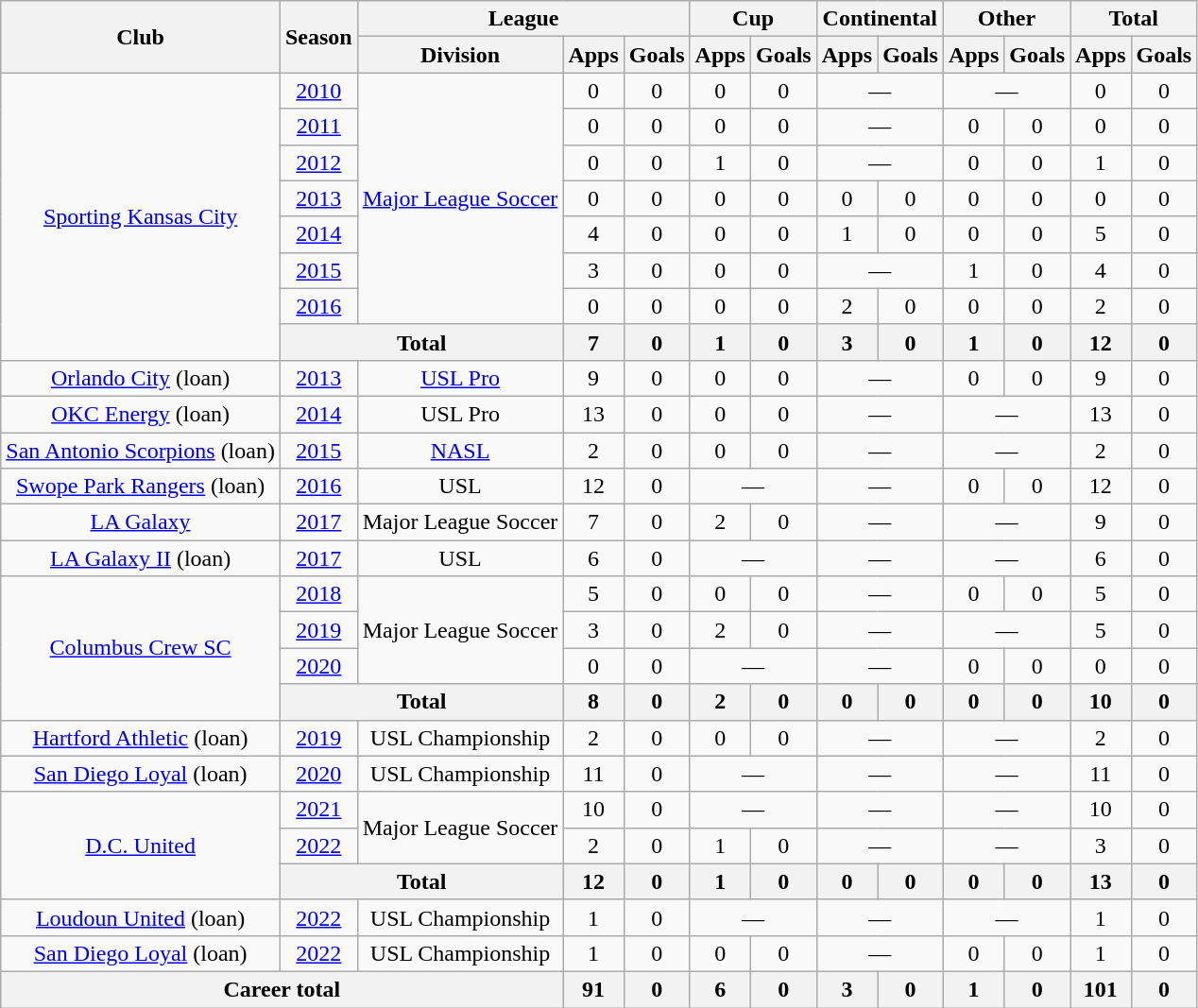<table class="wikitable" style="text-align: center;">
<tr>
<th rowspan=2>Club</th>
<th rowspan=2>Season</th>
<th colspan=3>League</th>
<th colspan=2>Cup</th>
<th colspan=2>Continental</th>
<th colspan=2>Other</th>
<th colspan=2>Total</th>
</tr>
<tr>
<th>Division</th>
<th>Apps</th>
<th>Goals</th>
<th>Apps</th>
<th>Goals</th>
<th>Apps</th>
<th>Goals</th>
<th>Apps</th>
<th>Goals</th>
<th>Apps</th>
<th>Goals</th>
</tr>
<tr>
<td rowspan=8><a href='#'>Sporting Kansas City</a></td>
<td><a href='#'>2010</a></td>
<td rowspan=7><a href='#'>Major League Soccer</a></td>
<td>0</td>
<td>0</td>
<td>0</td>
<td>0</td>
<td colspan=2>—</td>
<td colspan=2>—</td>
<td>0</td>
<td>0</td>
</tr>
<tr>
<td><a href='#'>2011</a></td>
<td>0</td>
<td>0</td>
<td>0</td>
<td>0</td>
<td colspan=2>—</td>
<td>0</td>
<td>0</td>
<td>0</td>
<td>0</td>
</tr>
<tr>
<td><a href='#'>2012</a></td>
<td>0</td>
<td>0</td>
<td>1</td>
<td>0</td>
<td colspan=2>—</td>
<td>0</td>
<td>0</td>
<td>1</td>
<td>0</td>
</tr>
<tr>
<td><a href='#'>2013</a></td>
<td>0</td>
<td>0</td>
<td>0</td>
<td>0</td>
<td>0</td>
<td>0</td>
<td>0</td>
<td>0</td>
<td>0</td>
<td>0</td>
</tr>
<tr>
<td><a href='#'>2014</a></td>
<td>4</td>
<td>0</td>
<td>0</td>
<td>0</td>
<td>1</td>
<td>0</td>
<td>0</td>
<td>0</td>
<td>5</td>
<td>0</td>
</tr>
<tr>
<td><a href='#'>2015</a></td>
<td>3</td>
<td>0</td>
<td>0</td>
<td>0</td>
<td colspan=2>—</td>
<td>1</td>
<td>0</td>
<td>4</td>
<td>0</td>
</tr>
<tr>
<td><a href='#'>2016</a></td>
<td>0</td>
<td>0</td>
<td>0</td>
<td>0</td>
<td>2</td>
<td>0</td>
<td>0</td>
<td>0</td>
<td>2</td>
<td>0</td>
</tr>
<tr>
<th colspan=2>Total</th>
<th>7</th>
<th>0</th>
<th>1</th>
<th>0</th>
<th>3</th>
<th>0</th>
<th>1</th>
<th>0</th>
<th>12</th>
<th>0</th>
</tr>
<tr>
<td><a href='#'>Orlando City</a> (loan)</td>
<td><a href='#'>2013</a></td>
<td><a href='#'>USL Pro</a></td>
<td>9</td>
<td>0</td>
<td>0</td>
<td>0</td>
<td colspan=2>—</td>
<td>0</td>
<td>0</td>
<td>9</td>
<td>0</td>
</tr>
<tr>
<td><a href='#'>OKC Energy</a> (loan)</td>
<td><a href='#'>2014</a></td>
<td>USL Pro</td>
<td>13</td>
<td>0</td>
<td>0</td>
<td>0</td>
<td colspan=2>—</td>
<td colspan=2>—</td>
<td>13</td>
<td>0</td>
</tr>
<tr>
<td><a href='#'>San Antonio Scorpions</a> (loan)</td>
<td><a href='#'>2015</a></td>
<td><a href='#'>NASL</a></td>
<td>2</td>
<td>0</td>
<td>0</td>
<td>0</td>
<td colspan=2>—</td>
<td colspan=2>—</td>
<td>2</td>
<td>0</td>
</tr>
<tr>
<td><a href='#'>Swope Park Rangers</a> (loan)</td>
<td><a href='#'>2016</a></td>
<td>USL</td>
<td>12</td>
<td>0</td>
<td colspan=2>—</td>
<td colspan=2>—</td>
<td>0</td>
<td>0</td>
<td>12</td>
<td>0</td>
</tr>
<tr>
<td><a href='#'>LA Galaxy</a></td>
<td><a href='#'>2017</a></td>
<td>Major League Soccer</td>
<td>7</td>
<td>0</td>
<td>2</td>
<td>0</td>
<td colspan=2>—</td>
<td colspan=2>—</td>
<td>9</td>
<td>0</td>
</tr>
<tr>
<td><a href='#'>LA Galaxy II</a> (loan)</td>
<td><a href='#'>2017</a></td>
<td>USL</td>
<td>6</td>
<td>0</td>
<td colspan=2>—</td>
<td colspan=2>—</td>
<td colspan=2>—</td>
<td>6</td>
<td>0</td>
</tr>
<tr>
<td rowspan=4><a href='#'>Columbus Crew SC</a></td>
<td><a href='#'>2018</a></td>
<td rowspan=3>Major League Soccer</td>
<td>5</td>
<td>0</td>
<td>0</td>
<td>0</td>
<td colspan=2>—</td>
<td>0</td>
<td>0</td>
<td>5</td>
<td>0</td>
</tr>
<tr>
<td><a href='#'>2019</a></td>
<td>3</td>
<td>0</td>
<td>2</td>
<td>0</td>
<td colspan=2>—</td>
<td colspan=2>—</td>
<td>5</td>
<td>0</td>
</tr>
<tr>
<td><a href='#'>2020</a></td>
<td>0</td>
<td>0</td>
<td colspan=2>—</td>
<td colspan=2>—</td>
<td>0</td>
<td>0</td>
<td>0</td>
<td>0</td>
</tr>
<tr>
<th colspan=2>Total</th>
<th>8</th>
<th>0</th>
<th>2</th>
<th>0</th>
<th>0</th>
<th>0</th>
<th>0</th>
<th>0</th>
<th>10</th>
<th>0</th>
</tr>
<tr>
<td><a href='#'>Hartford Athletic</a> (loan)</td>
<td><a href='#'>2019</a></td>
<td>USL Championship</td>
<td>2</td>
<td>0</td>
<td>0</td>
<td>0</td>
<td colspan=2>—</td>
<td colspan=2>—</td>
<td>2</td>
<td>0</td>
</tr>
<tr>
<td><a href='#'>San Diego Loyal</a> (loan)</td>
<td><a href='#'>2020</a></td>
<td>USL Championship</td>
<td>11</td>
<td>0</td>
<td colspan=2>—</td>
<td colspan=2>—</td>
<td colspan=2>—</td>
<td>11</td>
<td>0</td>
</tr>
<tr>
<td rowspan=3><a href='#'>D.C. United</a></td>
<td><a href='#'>2021</a></td>
<td rowspan=2>Major League Soccer</td>
<td>10</td>
<td>0</td>
<td colspan=2>—</td>
<td colspan=2>—</td>
<td colspan=2>—</td>
<td>10</td>
<td>0</td>
</tr>
<tr>
<td><a href='#'>2022</a></td>
<td>2</td>
<td>0</td>
<td>1</td>
<td>0</td>
<td colspan=2>—</td>
<td colspan=2>—</td>
<td>3</td>
<td>0</td>
</tr>
<tr>
<th colspan=2>Total</th>
<th>12</th>
<th>0</th>
<th>1</th>
<th>0</th>
<th>0</th>
<th>0</th>
<th>0</th>
<th>0</th>
<th>13</th>
<th>0</th>
</tr>
<tr>
<td><a href='#'>Loudoun United</a> (loan)</td>
<td><a href='#'>2022</a></td>
<td>USL Championship</td>
<td>1</td>
<td>0</td>
<td colspan=2>—</td>
<td colspan=2>—</td>
<td colspan=2>—</td>
<td>1</td>
<td>0</td>
</tr>
<tr>
<td><a href='#'>San Diego Loyal</a> (loan)</td>
<td><a href='#'>2022</a></td>
<td>USL Championship</td>
<td>1</td>
<td>0</td>
<td>0</td>
<td>0</td>
<td colspan=2>—</td>
<td>0</td>
<td>0</td>
<td>1</td>
<td>0</td>
</tr>
<tr>
<th colspan=3>Career total</th>
<th>91</th>
<th>0</th>
<th>6</th>
<th>0</th>
<th>3</th>
<th>0</th>
<th>1</th>
<th>0</th>
<th>101</th>
<th>0</th>
</tr>
</table>
